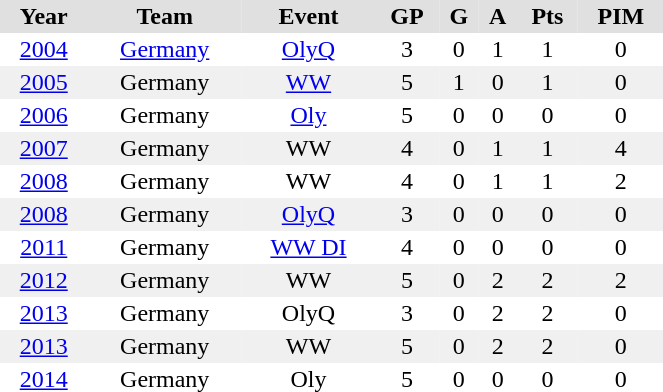<table BORDER="0" CELLPADDING="2" CELLSPACING="0" width="35%">
<tr ALIGN="center" bgcolor="#e0e0e0">
<th>Year</th>
<th>Team</th>
<th>Event</th>
<th>GP</th>
<th>G</th>
<th>A</th>
<th>Pts</th>
<th>PIM</th>
</tr>
<tr ALIGN="center">
<td><a href='#'>2004</a></td>
<td><a href='#'>Germany</a></td>
<td><a href='#'>OlyQ</a></td>
<td>3</td>
<td>0</td>
<td>1</td>
<td>1</td>
<td>0</td>
</tr>
<tr ALIGN="center" bgcolor="#f0f0f0">
<td><a href='#'>2005</a></td>
<td>Germany</td>
<td><a href='#'>WW</a></td>
<td>5</td>
<td>1</td>
<td>0</td>
<td>1</td>
<td>0</td>
</tr>
<tr ALIGN="center">
<td><a href='#'>2006</a></td>
<td>Germany</td>
<td><a href='#'>Oly</a></td>
<td>5</td>
<td>0</td>
<td>0</td>
<td>0</td>
<td>0</td>
</tr>
<tr ALIGN="center" bgcolor="#f0f0f0">
<td><a href='#'>2007</a></td>
<td>Germany</td>
<td>WW</td>
<td>4</td>
<td>0</td>
<td>1</td>
<td>1</td>
<td>4</td>
</tr>
<tr ALIGN="center">
<td><a href='#'>2008</a></td>
<td>Germany</td>
<td>WW</td>
<td>4</td>
<td>0</td>
<td>1</td>
<td>1</td>
<td>2</td>
</tr>
<tr ALIGN="center" bgcolor="#f0f0f0">
<td><a href='#'>2008</a></td>
<td>Germany</td>
<td><a href='#'>OlyQ</a></td>
<td>3</td>
<td>0</td>
<td>0</td>
<td>0</td>
<td>0</td>
</tr>
<tr ALIGN="center">
<td><a href='#'>2011</a></td>
<td>Germany</td>
<td><a href='#'>WW DI</a></td>
<td>4</td>
<td>0</td>
<td>0</td>
<td>0</td>
<td>0</td>
</tr>
<tr ALIGN="center" bgcolor="#f0f0f0">
<td><a href='#'>2012</a></td>
<td>Germany</td>
<td>WW</td>
<td>5</td>
<td>0</td>
<td>2</td>
<td>2</td>
<td>2</td>
</tr>
<tr ALIGN="center">
<td><a href='#'>2013</a></td>
<td>Germany</td>
<td>OlyQ</td>
<td>3</td>
<td>0</td>
<td>2</td>
<td>2</td>
<td>0</td>
</tr>
<tr ALIGN="center" bgcolor="#f0f0f0">
<td><a href='#'>2013</a></td>
<td>Germany</td>
<td>WW</td>
<td>5</td>
<td>0</td>
<td>2</td>
<td>2</td>
<td>0</td>
</tr>
<tr ALIGN="center">
<td><a href='#'>2014</a></td>
<td>Germany</td>
<td>Oly</td>
<td>5</td>
<td>0</td>
<td>0</td>
<td>0</td>
<td>0</td>
</tr>
</table>
